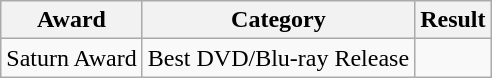<table class="wikitable sortable">
<tr>
<th>Award</th>
<th>Category</th>
<th>Result</th>
</tr>
<tr>
<td>Saturn Award</td>
<td>Best DVD/Blu-ray Release</td>
<td></td>
</tr>
</table>
